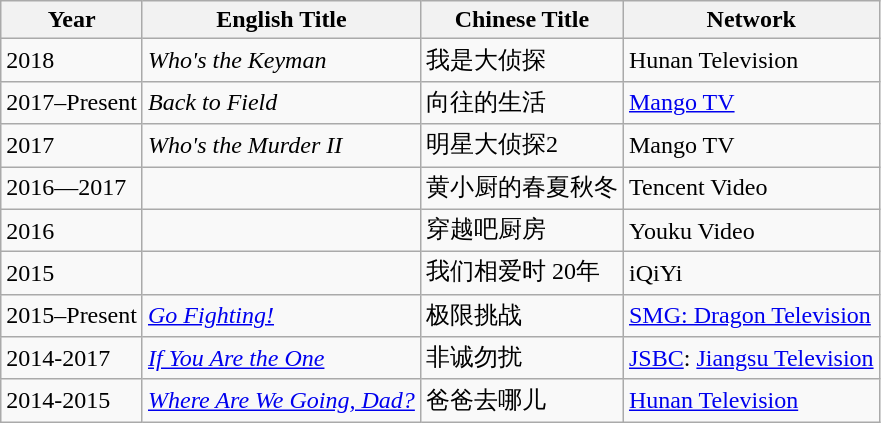<table class="wikitable">
<tr>
<th>Year</th>
<th>English Title</th>
<th>Chinese Title</th>
<th>Network</th>
</tr>
<tr>
<td>2018</td>
<td><em>Who's the Keyman</em></td>
<td>我是大侦探</td>
<td>Hunan Television</td>
</tr>
<tr>
<td>2017–Present</td>
<td><em>Back to Field</em></td>
<td>向往的生活</td>
<td><a href='#'>Mango TV</a></td>
</tr>
<tr>
<td>2017</td>
<td><em>Who's the Murder II</em></td>
<td>明星大侦探2</td>
<td>Mango TV</td>
</tr>
<tr>
<td>2016—2017</td>
<td></td>
<td>黄小厨的春夏秋冬</td>
<td>Tencent Video</td>
</tr>
<tr>
<td>2016</td>
<td></td>
<td>穿越吧厨房</td>
<td>Youku Video</td>
</tr>
<tr>
<td>2015</td>
<td></td>
<td>我们相爱时 20年</td>
<td>iQiYi</td>
</tr>
<tr>
<td>2015–Present</td>
<td><em><a href='#'>Go Fighting!</a></em></td>
<td>极限挑战</td>
<td><a href='#'>SMG: Dragon Television</a></td>
</tr>
<tr>
<td>2014-2017</td>
<td><a href='#'><em>If You Are the One</em></a></td>
<td>非诚勿扰</td>
<td><a href='#'>JSBC</a>: <a href='#'>Jiangsu Television</a></td>
</tr>
<tr>
<td>2014-2015</td>
<td><a href='#'><em>Where Are We Going, Dad?</em></a></td>
<td>爸爸去哪儿</td>
<td><a href='#'>Hunan Television</a></td>
</tr>
</table>
